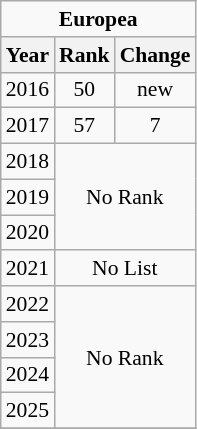<table class="wikitable" style="font-size: 90%; text-align: center;">
<tr>
<td colspan="3"><strong>Europea</strong></td>
</tr>
<tr>
<th>Year</th>
<th>Rank</th>
<th>Change</th>
</tr>
<tr>
<td>2016</td>
<td>50</td>
<td>new</td>
</tr>
<tr>
<td>2017</td>
<td>57</td>
<td> 7</td>
</tr>
<tr>
<td>2018</td>
<td colspan="2" rowspan="3"> No Rank</td>
</tr>
<tr>
<td>2019</td>
</tr>
<tr>
<td>2020</td>
</tr>
<tr>
<td>2021</td>
<td colspan="2">No List</td>
</tr>
<tr>
<td>2022</td>
<td colspan="2" rowspan="4"> No Rank</td>
</tr>
<tr>
<td>2023</td>
</tr>
<tr>
<td>2024</td>
</tr>
<tr>
<td>2025</td>
</tr>
<tr>
</tr>
</table>
